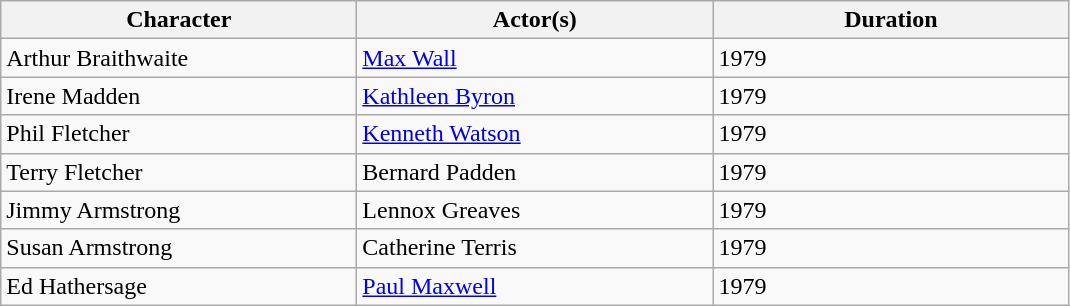<table class="wikitable">
<tr>
<th scope="col" width="230">Character</th>
<th scope="col" width="230">Actor(s)</th>
<th scope="col" width="230">Duration</th>
</tr>
<tr>
<td>Arthur Braithwaite</td>
<td><a href='#'>Max Wall</a></td>
<td>1979</td>
</tr>
<tr>
<td>Irene Madden</td>
<td><a href='#'>Kathleen Byron</a></td>
<td>1979</td>
</tr>
<tr>
<td>Phil Fletcher</td>
<td><a href='#'>Kenneth Watson</a></td>
<td>1979</td>
</tr>
<tr>
<td>Terry Fletcher</td>
<td>Bernard Padden</td>
<td>1979</td>
</tr>
<tr>
<td>Jimmy Armstrong</td>
<td>Lennox Greaves</td>
<td>1979</td>
</tr>
<tr>
<td>Susan Armstrong</td>
<td>Catherine Terris</td>
<td>1979</td>
</tr>
<tr>
<td>Ed Hathersage</td>
<td><a href='#'>Paul Maxwell</a></td>
<td>1979</td>
</tr>
</table>
